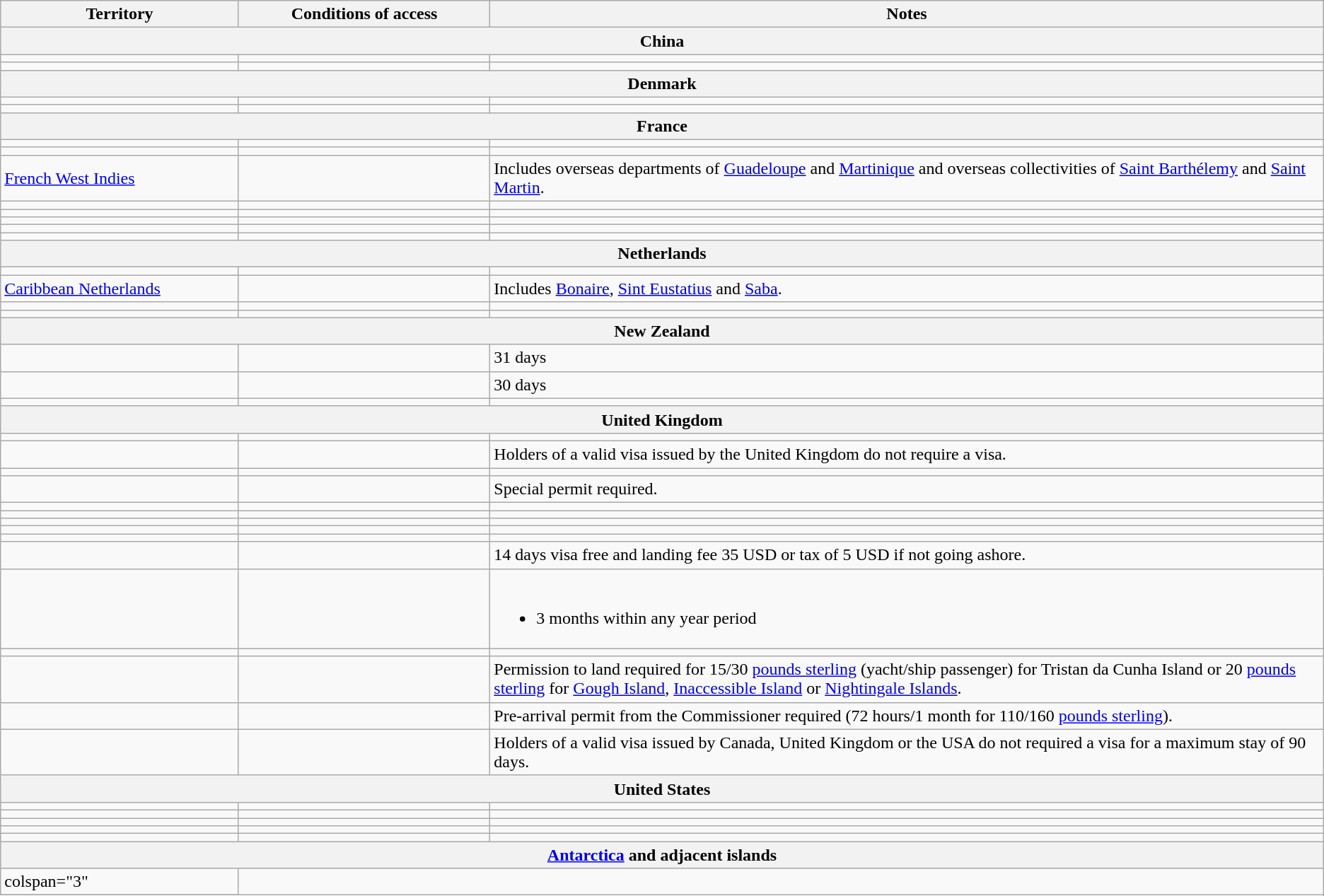<table class="wikitable" style="text-align: left; table-layout: fixed;">
<tr>
<th width="18%">Territory</th>
<th width="19%">Conditions of access</th>
<th>Notes</th>
</tr>
<tr>
<th colspan="3">China</th>
</tr>
<tr>
<td></td>
<td></td>
<td></td>
</tr>
<tr>
<td></td>
<td></td>
<td></td>
</tr>
<tr>
<th colspan="3">Denmark</th>
</tr>
<tr>
<td></td>
<td></td>
<td></td>
</tr>
<tr>
<td></td>
<td></td>
<td></td>
</tr>
<tr>
<th colspan="3">France</th>
</tr>
<tr>
<td></td>
<td></td>
<td></td>
</tr>
<tr>
<td></td>
<td></td>
<td></td>
</tr>
<tr>
<td> <a href='#'>French West Indies</a></td>
<td></td>
<td>Includes overseas departments of <a href='#'>Guadeloupe</a> and <a href='#'>Martinique</a> and overseas collectivities of <a href='#'>Saint Barthélemy</a> and <a href='#'>Saint Martin</a>.</td>
</tr>
<tr>
<td></td>
<td></td>
<td></td>
</tr>
<tr>
<td></td>
<td></td>
<td></td>
</tr>
<tr>
<td></td>
<td></td>
<td></td>
</tr>
<tr>
<td></td>
<td></td>
<td></td>
</tr>
<tr>
<td></td>
<td></td>
<td></td>
</tr>
<tr>
<th colspan="3">Netherlands</th>
</tr>
<tr>
<td></td>
<td></td>
<td></td>
</tr>
<tr>
<td> <a href='#'>Caribbean Netherlands</a></td>
<td></td>
<td>Includes <a href='#'>Bonaire</a>, <a href='#'>Sint Eustatius</a> and <a href='#'>Saba</a>.</td>
</tr>
<tr>
<td></td>
<td></td>
<td></td>
</tr>
<tr>
<td></td>
<td></td>
<td></td>
</tr>
<tr>
<th colspan="3">New Zealand</th>
</tr>
<tr>
<td></td>
<td></td>
<td>31 days</td>
</tr>
<tr>
<td></td>
<td></td>
<td>30 days</td>
</tr>
<tr>
<td></td>
<td></td>
<td></td>
</tr>
<tr>
<th colspan="3">United Kingdom</th>
</tr>
<tr>
<td></td>
<td></td>
<td></td>
</tr>
<tr>
<td></td>
<td></td>
<td>Holders of a valid visa issued by the United Kingdom do not require a visa.</td>
</tr>
<tr>
<td></td>
<td></td>
<td></td>
</tr>
<tr>
<td></td>
<td></td>
<td>Special permit required.</td>
</tr>
<tr>
<td></td>
<td></td>
<td></td>
</tr>
<tr>
<td></td>
<td></td>
<td></td>
</tr>
<tr>
<td></td>
<td></td>
<td></td>
</tr>
<tr>
<td></td>
<td></td>
<td></td>
</tr>
<tr>
<td></td>
<td></td>
<td></td>
</tr>
<tr>
<td></td>
<td></td>
<td>14 days visa free and landing fee 35 USD or tax of 5 USD if not going ashore.</td>
</tr>
<tr>
<td></td>
<td></td>
<td><br><ul><li>3 months within any year period</li></ul></td>
</tr>
<tr>
<td></td>
<td></td>
<td></td>
</tr>
<tr>
<td></td>
<td></td>
<td>Permission to land required for 15/30 <a href='#'>pounds sterling</a> (yacht/ship passenger) for Tristan da Cunha Island or 20 <a href='#'>pounds sterling</a> for <a href='#'>Gough Island</a>, <a href='#'>Inaccessible Island</a> or <a href='#'>Nightingale Islands</a>.</td>
</tr>
<tr>
<td></td>
<td></td>
<td>Pre-arrival permit from the Commissioner required (72 hours/1 month for 110/160 <a href='#'>pounds sterling</a>).</td>
</tr>
<tr>
<td></td>
<td></td>
<td>Holders of a valid visa issued by Canada, United Kingdom or the USA do not required a visa for a maximum stay of 90 days.</td>
</tr>
<tr>
<th colspan="3">United States</th>
</tr>
<tr>
<td></td>
<td></td>
<td></td>
</tr>
<tr>
<td></td>
<td></td>
<td></td>
</tr>
<tr>
<td></td>
<td></td>
<td></td>
</tr>
<tr>
<td></td>
<td></td>
<td></td>
</tr>
<tr>
<td></td>
<td></td>
<td></td>
</tr>
<tr>
<th colspan="3"><a href='#'>Antarctica</a> and adjacent islands</th>
</tr>
<tr>
<td>colspan="3" </td>
</tr>
<tr>
</tr>
</table>
